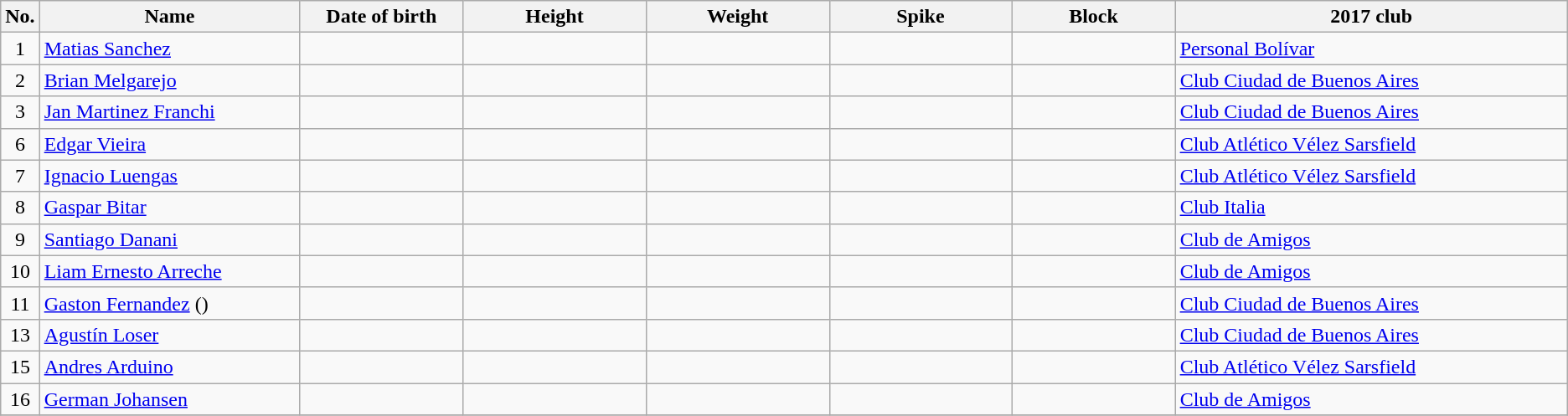<table class="wikitable sortable" style="font-size:100%; text-align:center;">
<tr>
<th>No.</th>
<th style="width:13em">Name</th>
<th style="width:8em">Date of birth</th>
<th style="width:9em">Height</th>
<th style="width:9em">Weight</th>
<th style="width:9em">Spike</th>
<th style="width:8em">Block</th>
<th style="width:20em">2017 club</th>
</tr>
<tr>
<td>1</td>
<td align=left><a href='#'>Matias Sanchez</a></td>
<td align=right></td>
<td></td>
<td></td>
<td></td>
<td></td>
<td align=left> <a href='#'>Personal Bolívar</a></td>
</tr>
<tr>
<td>2</td>
<td align=left><a href='#'>Brian Melgarejo</a></td>
<td align=right></td>
<td></td>
<td></td>
<td></td>
<td></td>
<td align=left> <a href='#'>Club Ciudad de Buenos Aires</a></td>
</tr>
<tr>
<td>3</td>
<td align=left><a href='#'>Jan Martinez Franchi</a></td>
<td align=right></td>
<td></td>
<td></td>
<td></td>
<td></td>
<td align=left> <a href='#'>Club Ciudad de Buenos Aires</a></td>
</tr>
<tr>
<td>6</td>
<td align=left><a href='#'>Edgar Vieira</a></td>
<td align=right></td>
<td></td>
<td></td>
<td></td>
<td></td>
<td align=left> <a href='#'>Club Atlético Vélez Sarsfield</a></td>
</tr>
<tr>
<td>7</td>
<td align=left><a href='#'>Ignacio Luengas</a></td>
<td align=right></td>
<td></td>
<td></td>
<td></td>
<td></td>
<td align=left> <a href='#'>Club Atlético Vélez Sarsfield</a></td>
</tr>
<tr>
<td>8</td>
<td align=left><a href='#'>Gaspar Bitar</a></td>
<td align=right></td>
<td></td>
<td></td>
<td></td>
<td></td>
<td align=left> <a href='#'>Club Italia</a></td>
</tr>
<tr>
<td>9</td>
<td align=left><a href='#'>Santiago Danani</a></td>
<td align=right></td>
<td></td>
<td></td>
<td></td>
<td></td>
<td align=left> <a href='#'>Club de Amigos</a></td>
</tr>
<tr>
<td>10</td>
<td align=left><a href='#'>Liam Ernesto Arreche</a></td>
<td align=right></td>
<td></td>
<td></td>
<td></td>
<td></td>
<td align=left> <a href='#'>Club de Amigos</a></td>
</tr>
<tr>
<td>11</td>
<td align=left><a href='#'>Gaston Fernandez</a> ()</td>
<td align=right></td>
<td></td>
<td></td>
<td></td>
<td></td>
<td align=left> <a href='#'>Club Ciudad de Buenos Aires</a></td>
</tr>
<tr>
<td>13</td>
<td align=left><a href='#'>Agustín Loser</a></td>
<td align=right></td>
<td></td>
<td></td>
<td></td>
<td></td>
<td align=left> <a href='#'>Club Ciudad de Buenos Aires</a></td>
</tr>
<tr>
<td>15</td>
<td align=left><a href='#'>Andres Arduino</a></td>
<td align=right></td>
<td></td>
<td></td>
<td></td>
<td></td>
<td align=left> <a href='#'>Club Atlético Vélez Sarsfield</a></td>
</tr>
<tr>
<td>16</td>
<td align=left><a href='#'>German Johansen</a></td>
<td align=right></td>
<td></td>
<td></td>
<td></td>
<td></td>
<td align=left> <a href='#'>Club de Amigos</a></td>
</tr>
<tr>
</tr>
</table>
